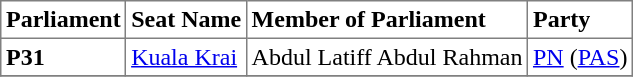<table class="toccolours sortable" border="1" cellpadding="3" style="border-collapse:collapse; text-align: left;">
<tr>
<th align="center">Parliament</th>
<th>Seat Name</th>
<th>Member of Parliament</th>
<th>Party</th>
</tr>
<tr>
<th align="left">P31</th>
<td><a href='#'>Kuala Krai</a></td>
<td>Abdul Latiff Abdul Rahman</td>
<td><a href='#'>PN</a> (<a href='#'>PAS</a>)</td>
</tr>
<tr>
</tr>
</table>
